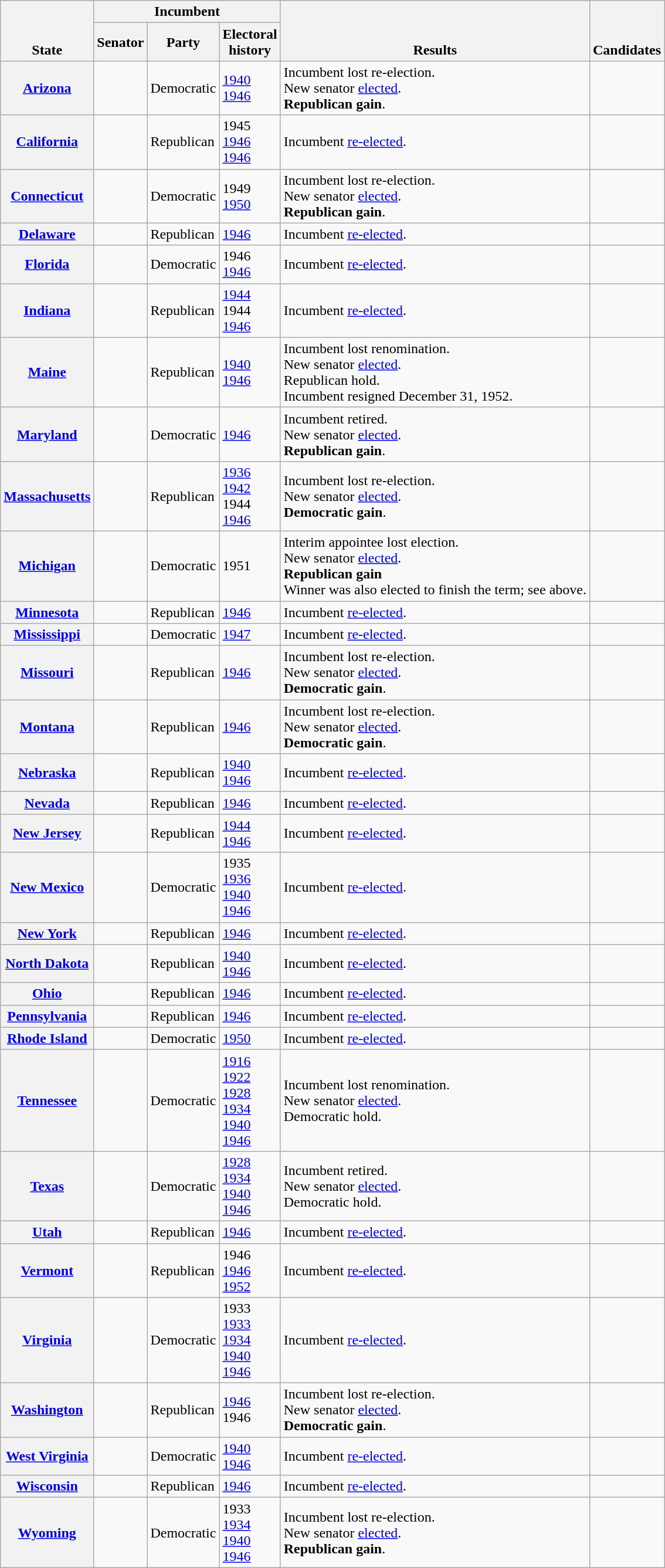<table class="wikitable sortable">
<tr valign=bottom>
<th rowspan=2>State</th>
<th colspan=3>Incumbent</th>
<th rowspan=2>Results</th>
<th rowspan=2>Candidates</th>
</tr>
<tr>
<th>Senator</th>
<th>Party</th>
<th>Electoral<br>history</th>
</tr>
<tr>
<th><a href='#'>Arizona</a></th>
<td></td>
<td>Democratic</td>
<td><a href='#'>1940</a><br><a href='#'>1946</a></td>
<td>Incumbent lost re-election.<br>New senator <a href='#'>elected</a>.<br><strong>Republican gain</strong>.</td>
<td nowrap></td>
</tr>
<tr>
<th><a href='#'>California</a></th>
<td></td>
<td>Republican</td>
<td>1945 <br><a href='#'>1946 </a><br><a href='#'>1946</a></td>
<td>Incumbent <a href='#'>re-elected</a>.</td>
<td nowrap></td>
</tr>
<tr>
<th><a href='#'>Connecticut</a></th>
<td></td>
<td>Democratic</td>
<td>1949 <br><a href='#'>1950 </a></td>
<td>Incumbent lost re-election.<br>New senator <a href='#'>elected</a>.<br><strong>Republican gain</strong>.</td>
<td nowrap></td>
</tr>
<tr>
<th><a href='#'>Delaware</a></th>
<td></td>
<td>Republican</td>
<td><a href='#'>1946</a></td>
<td>Incumbent <a href='#'>re-elected</a>.</td>
<td nowrap></td>
</tr>
<tr>
<th><a href='#'>Florida</a></th>
<td></td>
<td>Democratic</td>
<td>1946 <br><a href='#'>1946</a></td>
<td>Incumbent <a href='#'>re-elected</a>.</td>
<td nowrap></td>
</tr>
<tr>
<th><a href='#'>Indiana</a></th>
<td></td>
<td>Republican</td>
<td><a href='#'>1944 </a><br>1944 <br><a href='#'>1946</a></td>
<td>Incumbent <a href='#'>re-elected</a>.</td>
<td nowrap></td>
</tr>
<tr>
<th><a href='#'>Maine</a></th>
<td></td>
<td>Republican</td>
<td><a href='#'>1940</a><br><a href='#'>1946</a></td>
<td>Incumbent lost renomination.<br>New senator <a href='#'>elected</a>.<br>Republican hold.<br>Incumbent resigned December 31, 1952.</td>
<td nowrap></td>
</tr>
<tr>
<th><a href='#'>Maryland</a></th>
<td></td>
<td>Democratic</td>
<td><a href='#'>1946</a></td>
<td>Incumbent retired.<br>New senator <a href='#'>elected</a>.<br><strong>Republican gain</strong>.</td>
<td nowrap></td>
</tr>
<tr>
<th><a href='#'>Massachusetts</a></th>
<td></td>
<td>Republican</td>
<td><a href='#'>1936</a><br><a href='#'>1942</a><br>1944 <br><a href='#'>1946</a></td>
<td>Incumbent lost re-election.<br>New senator <a href='#'>elected</a>.<br><strong>Democratic gain</strong>.</td>
<td nowrap></td>
</tr>
<tr>
<th><a href='#'>Michigan</a></th>
<td></td>
<td>Democratic</td>
<td>1951 </td>
<td>Interim appointee lost election.<br>New senator <a href='#'>elected</a>.<br><strong>Republican gain</strong><br>Winner was also elected to finish the term; see above.</td>
<td nowrap></td>
</tr>
<tr>
<th><a href='#'>Minnesota</a></th>
<td></td>
<td>Republican</td>
<td><a href='#'>1946</a></td>
<td>Incumbent <a href='#'>re-elected</a>.</td>
<td nowrap></td>
</tr>
<tr>
<th><a href='#'>Mississippi</a></th>
<td></td>
<td>Democratic</td>
<td><a href='#'>1947 </a></td>
<td>Incumbent <a href='#'>re-elected</a>.</td>
<td nowrap></td>
</tr>
<tr>
<th><a href='#'>Missouri</a></th>
<td></td>
<td>Republican</td>
<td><a href='#'>1946</a></td>
<td>Incumbent lost re-election.<br>New senator <a href='#'>elected</a>.<br><strong>Democratic gain</strong>.</td>
<td nowrap></td>
</tr>
<tr>
<th><a href='#'>Montana</a></th>
<td></td>
<td>Republican</td>
<td><a href='#'>1946</a></td>
<td>Incumbent lost re-election.<br>New senator <a href='#'>elected</a>.<br><strong>Democratic gain</strong>.</td>
<td nowrap></td>
</tr>
<tr>
<th><a href='#'>Nebraska</a></th>
<td></td>
<td>Republican</td>
<td><a href='#'>1940</a><br><a href='#'>1946</a></td>
<td>Incumbent <a href='#'>re-elected</a>.</td>
<td nowrap></td>
</tr>
<tr>
<th><a href='#'>Nevada</a></th>
<td></td>
<td>Republican</td>
<td><a href='#'>1946</a></td>
<td>Incumbent <a href='#'>re-elected</a>.</td>
<td nowrap></td>
</tr>
<tr>
<th><a href='#'>New Jersey</a></th>
<td></td>
<td>Republican</td>
<td><a href='#'>1944 </a><br><a href='#'>1946</a></td>
<td>Incumbent <a href='#'>re-elected</a>.</td>
<td nowrap></td>
</tr>
<tr>
<th><a href='#'>New Mexico</a></th>
<td></td>
<td>Democratic</td>
<td>1935 <br><a href='#'>1936 </a><br><a href='#'>1940</a><br><a href='#'>1946</a></td>
<td>Incumbent <a href='#'>re-elected</a>.</td>
<td nowrap></td>
</tr>
<tr>
<th><a href='#'>New York</a></th>
<td></td>
<td>Republican</td>
<td><a href='#'>1946</a></td>
<td>Incumbent <a href='#'>re-elected</a>.</td>
<td nowrap></td>
</tr>
<tr>
<th><a href='#'>North Dakota</a></th>
<td></td>
<td>Republican</td>
<td><a href='#'>1940</a><br><a href='#'>1946</a></td>
<td>Incumbent <a href='#'>re-elected</a>.</td>
<td nowrap></td>
</tr>
<tr>
<th><a href='#'>Ohio</a></th>
<td></td>
<td>Republican</td>
<td><a href='#'>1946</a></td>
<td>Incumbent <a href='#'>re-elected</a>.</td>
<td nowrap></td>
</tr>
<tr>
<th><a href='#'>Pennsylvania</a></th>
<td></td>
<td>Republican</td>
<td><a href='#'>1946</a></td>
<td>Incumbent <a href='#'>re-elected</a>.</td>
<td nowrap></td>
</tr>
<tr>
<th><a href='#'>Rhode Island</a></th>
<td></td>
<td>Democratic</td>
<td><a href='#'>1950 </a></td>
<td>Incumbent <a href='#'>re-elected</a>.</td>
<td nowrap></td>
</tr>
<tr>
<th><a href='#'>Tennessee</a></th>
<td></td>
<td>Democratic</td>
<td><a href='#'>1916</a><br><a href='#'>1922</a><br><a href='#'>1928</a><br><a href='#'>1934</a><br><a href='#'>1940</a><br><a href='#'>1946</a></td>
<td>Incumbent lost renomination.<br>New senator <a href='#'>elected</a>.<br>Democratic hold.</td>
<td nowrap></td>
</tr>
<tr>
<th><a href='#'>Texas</a></th>
<td></td>
<td>Democratic</td>
<td><a href='#'>1928</a><br><a href='#'>1934</a><br><a href='#'>1940</a><br><a href='#'>1946</a></td>
<td>Incumbent retired.<br>New senator <a href='#'>elected</a>.<br>Democratic hold.</td>
<td nowrap></td>
</tr>
<tr>
<th><a href='#'>Utah</a></th>
<td></td>
<td>Republican</td>
<td><a href='#'>1946</a></td>
<td>Incumbent <a href='#'>re-elected</a>.</td>
<td nowrap></td>
</tr>
<tr>
<th><a href='#'>Vermont</a></th>
<td></td>
<td>Republican</td>
<td>1946 <br><a href='#'>1946 </a><br><a href='#'>1952</a></td>
<td>Incumbent <a href='#'>re-elected</a>.</td>
<td nowrap></td>
</tr>
<tr>
<th><a href='#'>Virginia</a></th>
<td></td>
<td>Democratic</td>
<td>1933 <br><a href='#'>1933 </a><br><a href='#'>1934</a><br><a href='#'>1940</a><br><a href='#'>1946</a></td>
<td>Incumbent <a href='#'>re-elected</a>.</td>
<td nowrap></td>
</tr>
<tr>
<th><a href='#'>Washington</a></th>
<td></td>
<td>Republican</td>
<td><a href='#'>1946</a><br>1946 </td>
<td>Incumbent lost re-election.<br>New senator <a href='#'>elected</a>.<br><strong>Democratic gain</strong>.</td>
<td nowrap></td>
</tr>
<tr>
<th><a href='#'>West Virginia</a></th>
<td></td>
<td>Democratic</td>
<td><a href='#'>1940</a><br><a href='#'>1946</a></td>
<td>Incumbent <a href='#'>re-elected</a>.</td>
<td nowrap></td>
</tr>
<tr>
<th><a href='#'>Wisconsin</a></th>
<td></td>
<td>Republican</td>
<td><a href='#'>1946</a></td>
<td>Incumbent <a href='#'>re-elected</a>.</td>
<td nowrap></td>
</tr>
<tr>
<th><a href='#'>Wyoming</a></th>
<td></td>
<td>Democratic</td>
<td>1933 <br><a href='#'>1934</a><br><a href='#'>1940</a><br><a href='#'>1946</a></td>
<td>Incumbent lost re-election.<br>New senator <a href='#'>elected</a>.<br><strong>Republican gain</strong>.</td>
<td nowrap></td>
</tr>
</table>
